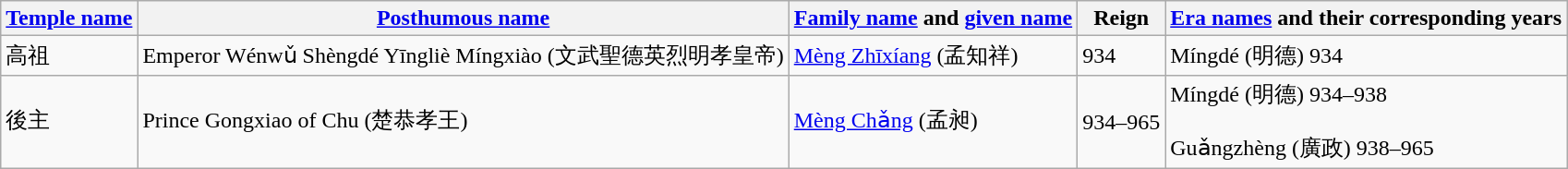<table class="wikitable">
<tr>
<th><a href='#'>Temple name</a></th>
<th><a href='#'>Posthumous name</a></th>
<th><a href='#'>Family name</a> and <a href='#'>given name</a></th>
<th>Reign</th>
<th><a href='#'>Era names</a> and their corresponding years</th>
</tr>
<tr>
<td Gāo Zǔ>高祖</td>
<td>Emperor Wénwǔ Shèngdé Yīngliè Míngxiào (文武聖德英烈明孝皇帝)</td>
<td><a href='#'>Mèng Zhīxíang</a> (孟知祥)</td>
<td>934</td>
<td>Míngdé (明德) 934</td>
</tr>
<tr>
<td Hòu Zhǔ>後主</td>
<td>Prince Gongxiao of Chu (楚恭孝王)</td>
<td><a href='#'>Mèng Chǎng</a> (孟昶)</td>
<td>934–965</td>
<td>Míngdé (明德) 934–938<br><br>Guǎngzhèng (廣政) 938–965</td>
</tr>
</table>
